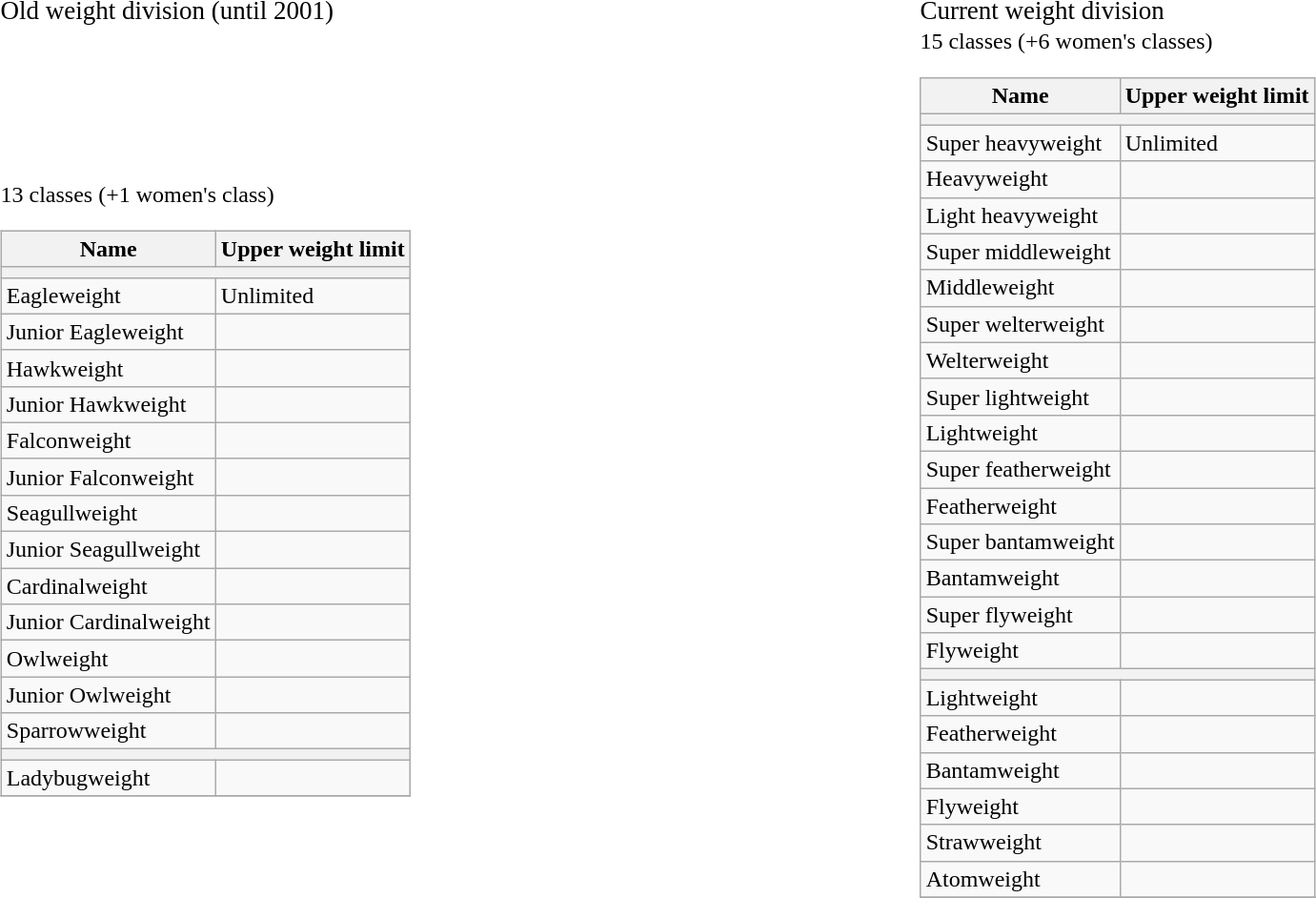<table border="0" cellspacing="0" style="width: 100%;"|>
<tr>
<td style="text-align:left; font-size:large;">Old weight division (until 2001)</td>
<td style="text-align:left; font-size:large;">Current weight division</td>
</tr>
<tr>
<td>13 classes (+1 women's class)<br><table class="wikitable">
<tr>
<th>Name</th>
<th>Upper weight limit</th>
</tr>
<tr>
<th colspan="2" align=center></th>
</tr>
<tr>
<td>Eagleweight</td>
<td>Unlimited</td>
</tr>
<tr>
<td>Junior Eagleweight</td>
<td></td>
</tr>
<tr>
<td>Hawkweight</td>
<td></td>
</tr>
<tr>
<td>Junior Hawkweight</td>
<td></td>
</tr>
<tr>
<td>Falconweight</td>
<td></td>
</tr>
<tr>
<td>Junior Falconweight</td>
<td></td>
</tr>
<tr>
<td>Seagullweight</td>
<td></td>
</tr>
<tr>
<td>Junior Seagullweight</td>
<td></td>
</tr>
<tr>
<td>Cardinalweight</td>
<td></td>
</tr>
<tr>
<td>Junior Cardinalweight</td>
<td></td>
</tr>
<tr>
<td>Owlweight</td>
<td></td>
</tr>
<tr>
<td>Junior Owlweight</td>
<td></td>
</tr>
<tr>
<td>Sparrowweight</td>
<td></td>
</tr>
<tr>
<th colspan="2" align=center></th>
</tr>
<tr>
<td>Ladybugweight</td>
<td></td>
</tr>
<tr>
</tr>
</table>
</td>
<td>15 classes (+6 women's classes)<br><table class="wikitable">
<tr>
<th>Name</th>
<th>Upper weight limit</th>
</tr>
<tr>
<th colspan="2" align=center></th>
</tr>
<tr>
<td>Super heavyweight</td>
<td>Unlimited</td>
</tr>
<tr>
<td>Heavyweight</td>
<td></td>
</tr>
<tr>
<td>Light heavyweight</td>
<td></td>
</tr>
<tr>
<td>Super middleweight</td>
<td></td>
</tr>
<tr>
<td>Middleweight</td>
<td></td>
</tr>
<tr>
<td>Super welterweight</td>
<td></td>
</tr>
<tr>
<td>Welterweight</td>
<td></td>
</tr>
<tr>
<td>Super lightweight</td>
<td></td>
</tr>
<tr>
<td>Lightweight</td>
<td></td>
</tr>
<tr>
<td>Super featherweight</td>
<td></td>
</tr>
<tr>
<td>Featherweight</td>
<td></td>
</tr>
<tr>
<td>Super bantamweight</td>
<td></td>
</tr>
<tr>
<td>Bantamweight</td>
<td></td>
</tr>
<tr>
<td>Super flyweight</td>
<td></td>
</tr>
<tr>
<td>Flyweight</td>
<td></td>
</tr>
<tr>
<th colspan="2" align=center></th>
</tr>
<tr>
<td>Lightweight</td>
<td></td>
</tr>
<tr>
<td>Featherweight</td>
<td></td>
</tr>
<tr>
<td>Bantamweight</td>
<td></td>
</tr>
<tr>
<td>Flyweight</td>
<td></td>
</tr>
<tr>
<td>Strawweight</td>
<td></td>
</tr>
<tr>
<td>Atomweight</td>
<td></td>
</tr>
<tr>
</tr>
</table>
<br><br></td>
</tr>
</table>
